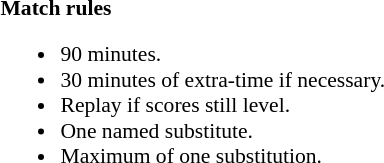<table width=100% style="font-size: 90%">
<tr>
<td width=50% valign=top><br><strong>Match rules</strong><ul><li>90 minutes.</li><li>30 minutes of extra-time if necessary.</li><li>Replay if scores still level.</li><li>One named substitute.</li><li>Maximum of one substitution.</li></ul></td>
</tr>
</table>
